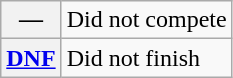<table class="wikitable">
<tr>
<th scope="row">—</th>
<td>Did not compete</td>
</tr>
<tr>
<th scope="row"><a href='#'>DNF</a></th>
<td>Did not finish</td>
</tr>
</table>
